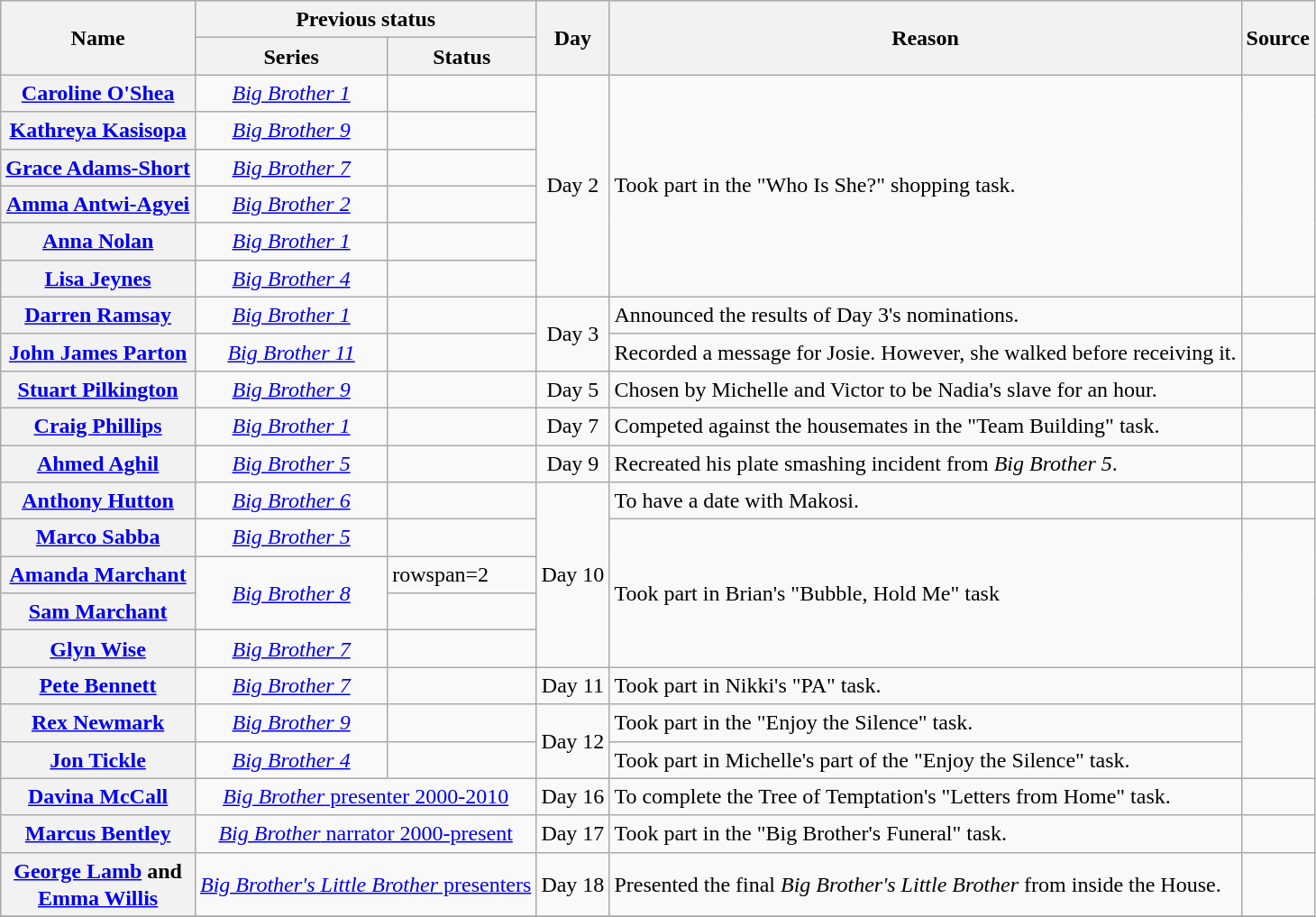<table class="wikitable sortable" style="text-align:left; line-height:20px; width:auto;">
<tr>
<th scope="col" rowspan="2">Name</th>
<th scope="col" colspan="2">Previous status</th>
<th scope="col" rowspan="2">Day</th>
<th scope="col" rowspan="2">Reason</th>
<th scope="col" rowspan="2">Source</th>
</tr>
<tr>
<th scope="col">Series</th>
<th scope="col">Status</th>
</tr>
<tr>
<th scope="row"><a href='#'>Caroline O'Shea</a></th>
<td style="text-align:center"><em><a href='#'>Big Brother 1</a></em></td>
<td></td>
<td style="text-align:center" rowspan=6>Day 2</td>
<td rowspan=6>Took part in the "Who Is She?" shopping task.</td>
<td rowspan=6></td>
</tr>
<tr>
<th scope="row"><a href='#'>Kathreya Kasisopa</a></th>
<td style="text-align:center"><em><a href='#'>Big Brother 9</a></em></td>
<td></td>
</tr>
<tr>
<th scope="row"><a href='#'>Grace Adams-Short</a></th>
<td style="text-align:center"><em><a href='#'>Big Brother 7</a></em></td>
<td></td>
</tr>
<tr>
<th scope="row"><a href='#'>Amma Antwi-Agyei</a></th>
<td style="text-align:center"><em><a href='#'>Big Brother 2</a></em></td>
<td></td>
</tr>
<tr>
<th scope="row"><a href='#'>Anna Nolan</a></th>
<td style="text-align:center"><em><a href='#'>Big Brother 1</a></em></td>
<td></td>
</tr>
<tr>
<th scope="row"><a href='#'>Lisa Jeynes</a></th>
<td style="text-align:center"><em><a href='#'>Big Brother 4</a></em></td>
<td></td>
</tr>
<tr>
<th scope="row"><a href='#'>Darren Ramsay</a></th>
<td style="text-align:center"><em><a href='#'>Big Brother 1</a></em></td>
<td></td>
<td style="text-align:center" rowspan=2>Day 3</td>
<td>Announced the results of Day 3's nominations.</td>
<td></td>
</tr>
<tr>
<th scope="row"><a href='#'>John James Parton</a></th>
<td style="text-align:center"><em><a href='#'>Big Brother 11</a></em></td>
<td></td>
<td>Recorded a message for Josie. However, she walked before receiving it.</td>
<td></td>
</tr>
<tr>
<th scope="row"><a href='#'>Stuart Pilkington</a></th>
<td style="text-align:center"><em><a href='#'>Big Brother 9</a></em></td>
<td></td>
<td style="text-align:center">Day 5</td>
<td>Chosen by Michelle and Victor to be Nadia's slave for an hour.</td>
<td></td>
</tr>
<tr>
<th scope="row"><a href='#'>Craig Phillips</a></th>
<td style="text-align:center"><em><a href='#'>Big Brother 1</a></em></td>
<td></td>
<td style="text-align:center">Day 7</td>
<td>Competed against the housemates in the "Team Building" task.</td>
<td></td>
</tr>
<tr>
<th scope="row"><a href='#'>Ahmed Aghil</a></th>
<td style="text-align:center"><em><a href='#'>Big Brother 5</a></em></td>
<td></td>
<td style="text-align:center">Day 9</td>
<td>Recreated his plate smashing incident from <em>Big Brother 5</em>.</td>
<td></td>
</tr>
<tr>
<th scope="row"><a href='#'>Anthony Hutton</a></th>
<td style="text-align:center"><em><a href='#'>Big Brother 6</a></em></td>
<td></td>
<td style="text-align:center" rowspan="5">Day 10</td>
<td>To have a date with Makosi.</td>
<td></td>
</tr>
<tr>
<th scope="row"><a href='#'>Marco Sabba</a></th>
<td style="text-align:center"><em><a href='#'>Big Brother 5</a></em></td>
<td></td>
<td rowspan="4">Took part in Brian's "Bubble, Hold Me" task</td>
<td rowspan="4"></td>
</tr>
<tr>
<th scope="row"><a href='#'>Amanda Marchant</a></th>
<td rowspan=2 style="text-align:center"><em><a href='#'>Big Brother 8</a></em></td>
<td>rowspan=2 </td>
</tr>
<tr>
<th scope="row"><a href='#'>Sam Marchant</a></th>
</tr>
<tr>
<th scope="row"><a href='#'>Glyn Wise</a></th>
<td style="text-align:center"><em><a href='#'>Big Brother 7</a></em></td>
<td></td>
</tr>
<tr>
<th scope="row"><a href='#'>Pete Bennett</a></th>
<td style="text-align:center"><em><a href='#'>Big Brother 7</a></em></td>
<td></td>
<td style="text-align:center">Day 11</td>
<td>Took part in Nikki's "PA" task.</td>
<td></td>
</tr>
<tr>
<th scope="row"><a href='#'>Rex Newmark</a></th>
<td style="text-align:center"><em><a href='#'>Big Brother 9</a></em></td>
<td></td>
<td style="text-align:center" rowspan=2>Day 12</td>
<td>Took part in the "Enjoy the Silence" task.</td>
<td rowspan=2></td>
</tr>
<tr>
<th scope="row"><a href='#'>Jon Tickle</a></th>
<td style="text-align:center"><em><a href='#'>Big Brother 4</a></em></td>
<td></td>
<td>Took part in Michelle's part of the "Enjoy the Silence" task.</td>
</tr>
<tr>
<th scope="row"><a href='#'>Davina McCall</a></th>
<td style="text-align:center" colspan="2"><a href='#'><em>Big Brother</em> presenter 2000-2010</a></td>
<td style="text-align:center">Day 16</td>
<td>To complete the Tree of Temptation's "Letters from Home" task.</td>
<td></td>
</tr>
<tr>
<th scope="row"><a href='#'>Marcus Bentley</a></th>
<td style="text-align:center" colspan="2"><a href='#'><em>Big Brother</em> narrator 2000-present</a></td>
<td style="text-align:center">Day 17</td>
<td>Took part in the "Big Brother's Funeral" task.</td>
<td></td>
</tr>
<tr>
<th scope="row"><a href='#'>George Lamb</a> and<br><a href='#'>Emma Willis</a></th>
<td style="text-align:center" colspan="2"><a href='#'><em>Big Brother's Little Brother</em> presenters</a></td>
<td style="text-align:center">Day 18</td>
<td>Presented the final <em>Big Brother's Little Brother</em> from inside the House.</td>
<td></td>
</tr>
<tr>
</tr>
</table>
